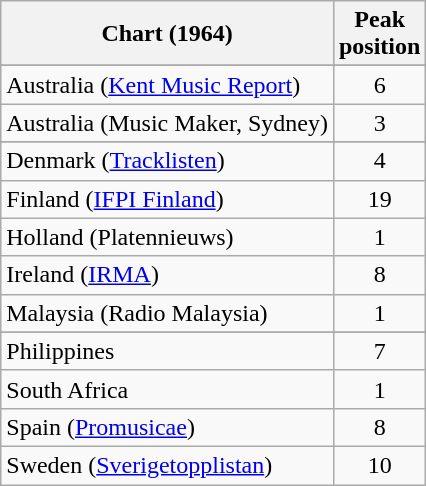<table class="wikitable sortable">
<tr>
<th scope="col">Chart (1964)</th>
<th scope="col">Peak<br>position</th>
</tr>
<tr>
</tr>
<tr>
<td>Australia (<a href='#'>Kent Music Report</a>)</td>
<td align=center>6</td>
</tr>
<tr>
<td>Australia (Music Maker, Sydney)</td>
<td align=center>3</td>
</tr>
<tr>
</tr>
<tr>
<td>Denmark (<a href='#'>Tracklisten</a>)</td>
<td style="text-align:center;">4</td>
</tr>
<tr>
<td>Finland (<a href='#'>IFPI Finland</a>)</td>
<td style="text-align:center;">19</td>
</tr>
<tr>
<td>Holland (Platennieuws)</td>
<td style="text-align:center;">1</td>
</tr>
<tr>
<td>Ireland (<a href='#'>IRMA</a>)</td>
<td align=center>8</td>
</tr>
<tr>
<td>Malaysia (Radio Malaysia)</td>
<td style="text-align:center;">1</td>
</tr>
<tr>
</tr>
<tr>
</tr>
<tr>
<td>Philippines</td>
<td style="text-align:center;">7</td>
</tr>
<tr>
<td>South Africa</td>
<td style="text-align:center;">1</td>
</tr>
<tr>
<td>Spain (<a href='#'>Promusicae</a>)</td>
<td style="text-align:center;">8</td>
</tr>
<tr>
<td>Sweden (<a href='#'>Sverigetopplistan</a>)</td>
<td align=center>10</td>
</tr>
</table>
